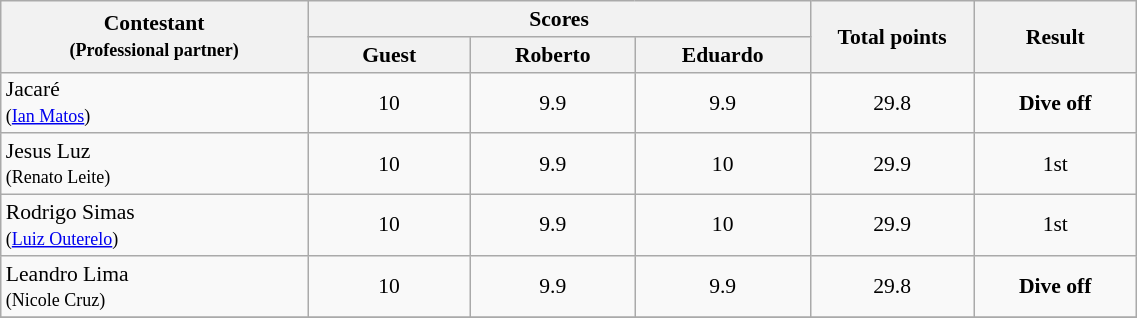<table class="wikitable" style="text-align:center;  width:60%; font-size:90%;">
<tr>
<th rowspan="2" width=100>Contestant<br><small>(Professional partner)</small></th>
<th colspan="3" width=150>Scores</th>
<th rowspan="2" width=050>Total points</th>
<th rowspan="2" width=050>Result</th>
</tr>
<tr>
<th width=50>Guest</th>
<th width=50>Roberto</th>
<th width=50>Eduardo</th>
</tr>
<tr>
<td align="left">Jacaré<br><small>(<a href='#'>Ian Matos</a>)</small></td>
<td>10</td>
<td>9.9</td>
<td>9.9</td>
<td>29.8</td>
<td><strong>Dive off</strong></td>
</tr>
<tr>
<td align="left">Jesus Luz<br><small>(Renato Leite)</small></td>
<td>10</td>
<td>9.9</td>
<td>10</td>
<td>29.9</td>
<td>1st</td>
</tr>
<tr>
<td align="left">Rodrigo Simas<br><small>(<a href='#'>Luiz Outerelo</a>)</small></td>
<td>10</td>
<td>9.9</td>
<td>10</td>
<td>29.9</td>
<td>1st</td>
</tr>
<tr>
<td align="left">Leandro Lima<br><small>(Nicole Cruz)</small></td>
<td>10</td>
<td>9.9</td>
<td>9.9</td>
<td>29.8</td>
<td><strong>Dive off</strong></td>
</tr>
<tr>
</tr>
</table>
